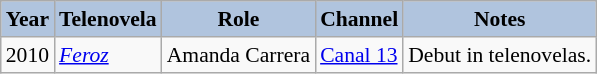<table class="wikitable" border="1" style="font-size: 90%;" ;>
<tr style="text-align:center;">
<th style="background:#b0c4de;">Year</th>
<th style="background:#b0c4de;">Telenovela</th>
<th style="background:#b0c4de;">Role</th>
<th style="background:#b0c4de;">Channel</th>
<th style="background:#b0c4de;">Notes</th>
</tr>
<tr>
<td>2010</td>
<td><em><a href='#'>Feroz</a></em></td>
<td>Amanda Carrera</td>
<td><a href='#'>Canal 13</a></td>
<td>Debut in telenovelas.</td>
</tr>
</table>
